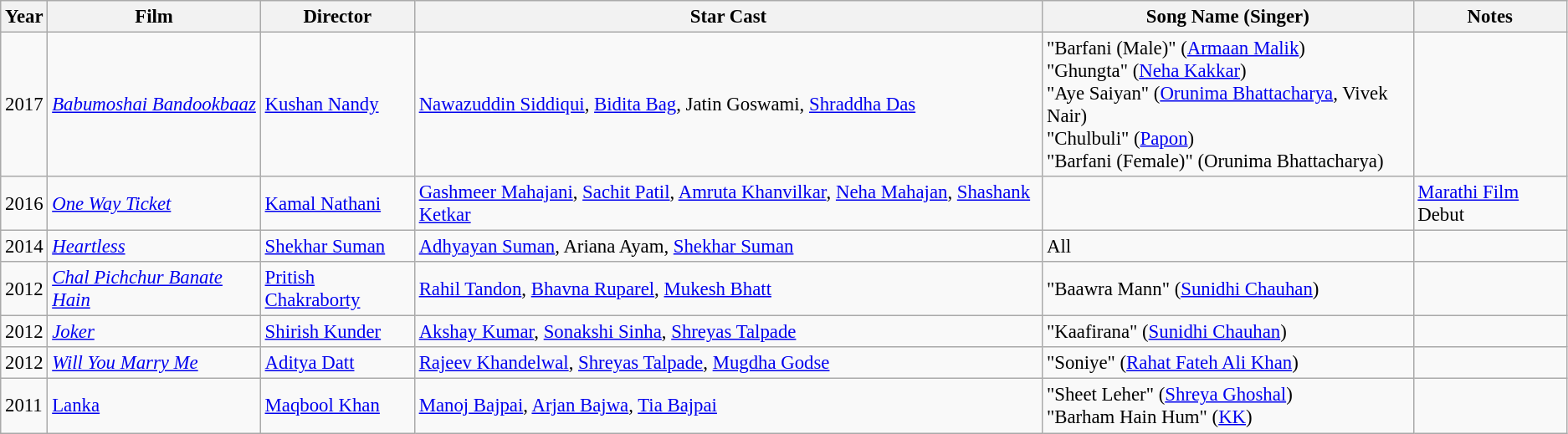<table class="wikitable" style="font-size:95%;">
<tr>
<th>Year</th>
<th>Film</th>
<th>Director</th>
<th>Star Cast</th>
<th>Song Name (Singer)</th>
<th>Notes</th>
</tr>
<tr>
<td>2017</td>
<td><em><a href='#'>Babumoshai Bandookbaaz</a></em></td>
<td><a href='#'>Kushan Nandy</a></td>
<td><a href='#'>Nawazuddin Siddiqui</a>, <a href='#'>Bidita Bag</a>, Jatin Goswami, <a href='#'>Shraddha Das</a></td>
<td>"Barfani (Male)" (<a href='#'>Armaan Malik</a>)<br>"Ghungta" (<a href='#'>Neha Kakkar</a>)<br>"Aye Saiyan" (<a href='#'>Orunima Bhattacharya</a>, Vivek Nair)<br>"Chulbuli" (<a href='#'>Papon</a>)<br>"Barfani (Female)" (Orunima Bhattacharya)</td>
<td></td>
</tr>
<tr>
<td>2016</td>
<td><em><a href='#'>One Way Ticket</a></em></td>
<td><a href='#'>Kamal Nathani</a></td>
<td><a href='#'>Gashmeer Mahajani</a>, <a href='#'>Sachit Patil</a>, <a href='#'>Amruta Khanvilkar</a>, <a href='#'>Neha Mahajan</a>, <a href='#'>Shashank Ketkar</a></td>
<td></td>
<td><a href='#'>Marathi Film</a> Debut</td>
</tr>
<tr>
<td>2014</td>
<td><em><a href='#'>Heartless</a></em></td>
<td><a href='#'>Shekhar Suman</a></td>
<td><a href='#'>Adhyayan Suman</a>, Ariana Ayam, <a href='#'>Shekhar Suman</a></td>
<td>All</td>
<td></td>
</tr>
<tr>
<td>2012</td>
<td><em><a href='#'>Chal Pichchur Banate Hain</a></em></td>
<td><a href='#'>Pritish Chakraborty</a></td>
<td><a href='#'>Rahil Tandon</a>, <a href='#'>Bhavna Ruparel</a>, <a href='#'>Mukesh Bhatt</a></td>
<td>"Baawra Mann" (<a href='#'>Sunidhi Chauhan</a>)</td>
<td></td>
</tr>
<tr>
<td>2012</td>
<td><em><a href='#'>Joker</a></em></td>
<td><a href='#'>Shirish Kunder</a></td>
<td><a href='#'>Akshay Kumar</a>, <a href='#'>Sonakshi Sinha</a>, <a href='#'>Shreyas Talpade</a></td>
<td>"Kaafirana" (<a href='#'>Sunidhi Chauhan</a>)</td>
<td></td>
</tr>
<tr>
<td>2012</td>
<td><em><a href='#'>Will You Marry Me</a></em></td>
<td><a href='#'>Aditya Datt</a></td>
<td><a href='#'>Rajeev Khandelwal</a>, <a href='#'>Shreyas Talpade</a>, <a href='#'>Mugdha Godse</a></td>
<td>"Soniye" (<a href='#'>Rahat Fateh Ali Khan</a>)</td>
<td></td>
</tr>
<tr>
<td>2011</td>
<td><a href='#'>Lanka</a></td>
<td><a href='#'>Maqbool Khan</a></td>
<td><a href='#'>Manoj Bajpai</a>, <a href='#'>Arjan Bajwa</a>, <a href='#'>Tia Bajpai</a></td>
<td>"Sheet Leher" (<a href='#'>Shreya Ghoshal</a>)<br>"Barham Hain Hum" (<a href='#'>KK</a>)</td>
<td></td>
</tr>
</table>
